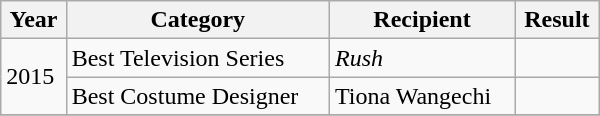<table class="wikitable plainrowheaders" width=400px>
<tr>
<th>Year</th>
<th>Category</th>
<th>Recipient</th>
<th>Result</th>
</tr>
<tr>
<td rowspan=2>2015</td>
<td>Best Television Series</td>
<td><em>Rush</em></td>
<td></td>
</tr>
<tr>
<td>Best Costume Designer</td>
<td>Tiona Wangechi</td>
<td></td>
</tr>
<tr>
</tr>
</table>
